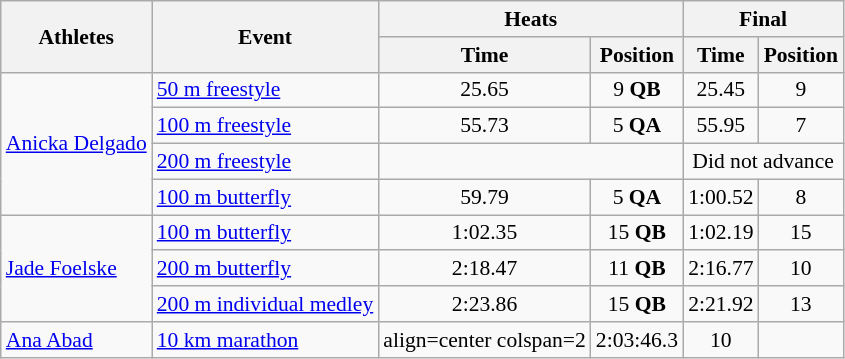<table class="wikitable" border="1" style="font-size:90%">
<tr>
<th rowspan=2>Athletes</th>
<th rowspan=2>Event</th>
<th colspan=2>Heats</th>
<th colspan=2>Final</th>
</tr>
<tr>
<th>Time</th>
<th>Position</th>
<th>Time</th>
<th>Position</th>
</tr>
<tr align=center>
<td align=left rowspan=4><a href='#'>Anicka Delgado</a></td>
<td align=left><a href='#'>50 m freestyle</a></td>
<td>25.65</td>
<td>9 <strong>QB</strong></td>
<td>25.45</td>
<td>9</td>
</tr>
<tr align=center>
<td align=left><a href='#'>100 m freestyle</a></td>
<td>55.73</td>
<td>5 <strong>QA</strong></td>
<td>55.95</td>
<td>7</td>
</tr>
<tr align=center>
<td align=left><a href='#'>200 m freestyle</a></td>
<td colspan=2></td>
<td colspan=2>Did not advance</td>
</tr>
<tr align=center>
<td align=left><a href='#'>100 m butterfly</a></td>
<td>59.79</td>
<td>5 <strong>QA</strong></td>
<td>1:00.52</td>
<td>8</td>
</tr>
<tr align=center>
<td align=left rowspan=3><a href='#'>Jade Foelske</a></td>
<td align=left><a href='#'>100 m butterfly</a></td>
<td>1:02.35</td>
<td>15 <strong>QB</strong></td>
<td>1:02.19</td>
<td>15</td>
</tr>
<tr align=center>
<td align=left><a href='#'>200 m butterfly</a></td>
<td>2:18.47</td>
<td>11 <strong>QB</strong></td>
<td>2:16.77</td>
<td>10</td>
</tr>
<tr align=center>
<td align=left><a href='#'>200 m individual medley</a></td>
<td>2:23.86</td>
<td>15 <strong>QB</strong></td>
<td>2:21.92</td>
<td>13</td>
</tr>
<tr align=center>
<td align=left><a href='#'>Ana Abad</a></td>
<td align=left><a href='#'>10 km marathon</a></td>
<td>align=center colspan=2 </td>
<td>2:03:46.3</td>
<td>10</td>
</tr>
</table>
